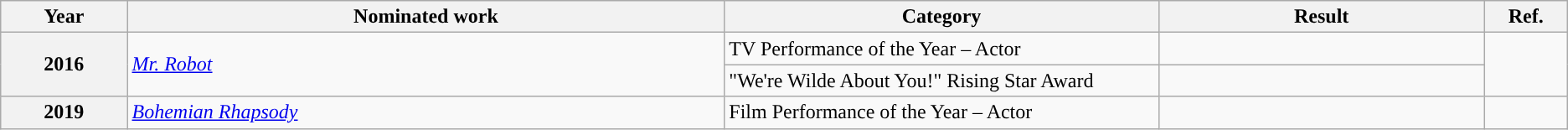<table class="wikitable">
<tr>
<th width=2%>Year</th>
<th width=11%>Nominated work</th>
<th width=8%>Category</th>
<th width=6%>Result</th>
<th width=1%>Ref.</th>
</tr>
<tr>
<th scope=row rowspan="2">2016</th>
<td rowspan="2"><em><a href='#'>Mr. Robot</a></em></td>
<td>TV Performance of the Year – Actor</td>
<td></td>
<td rowspan="2" style="text-align:center;"></td>
</tr>
<tr>
<td>"We're Wilde About You!" Rising Star Award</td>
<td></td>
</tr>
<tr>
<th scope=row>2019</th>
<td rowspan="1"><em><a href='#'>Bohemian Rhapsody</a></em></td>
<td rowspan="1">Film Performance of the Year – Actor</td>
<td></td>
<td style="text-align:center;"></td>
</tr>
</table>
